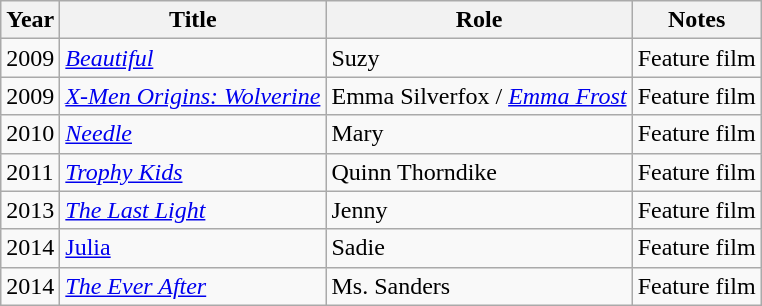<table class="wikitable sortable">
<tr>
<th>Year</th>
<th>Title</th>
<th>Role</th>
<th class="unsortable">Notes</th>
</tr>
<tr>
<td>2009</td>
<td><em><a href='#'>Beautiful</a></em></td>
<td>Suzy</td>
<td>Feature film</td>
</tr>
<tr>
<td>2009</td>
<td><em><a href='#'>X-Men Origins: Wolverine</a></em></td>
<td>Emma Silverfox / <em><a href='#'>Emma Frost</a></em></td>
<td>Feature film</td>
</tr>
<tr>
<td>2010</td>
<td><em><a href='#'>Needle</a></em></td>
<td>Mary</td>
<td>Feature film</td>
</tr>
<tr>
<td>2011</td>
<td><em><a href='#'>Trophy Kids</a></em></td>
<td>Quinn Thorndike</td>
<td>Feature film</td>
</tr>
<tr>
<td>2013</td>
<td><em><a href='#'>The Last Light</a></em></td>
<td>Jenny</td>
<td>Feature film</td>
</tr>
<tr>
<td>2014</td>
<td><a href='#'>Julia</a></td>
<td>Sadie</td>
<td>Feature film</td>
</tr>
<tr>
<td>2014</td>
<td><em><a href='#'>The Ever After</a></em></td>
<td>Ms. Sanders</td>
<td>Feature film</td>
</tr>
</table>
